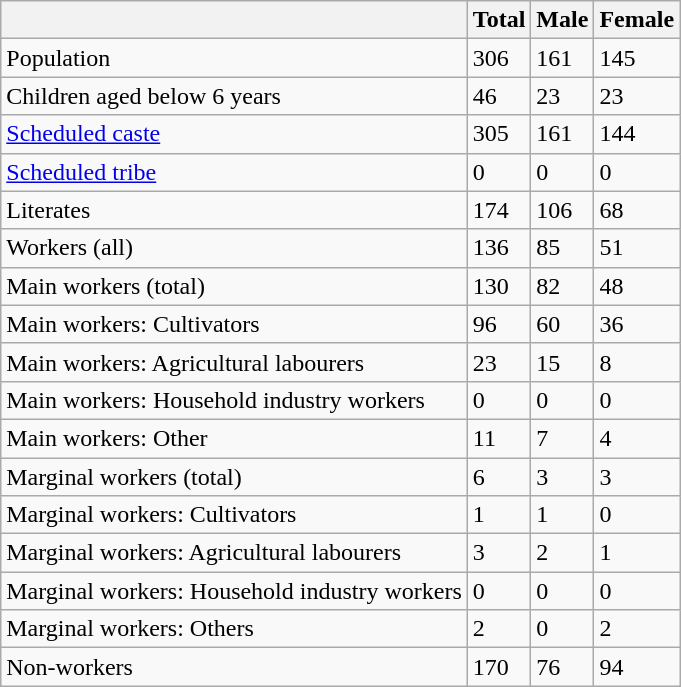<table class="wikitable sortable">
<tr>
<th></th>
<th>Total</th>
<th>Male</th>
<th>Female</th>
</tr>
<tr>
<td>Population</td>
<td>306</td>
<td>161</td>
<td>145</td>
</tr>
<tr>
<td>Children aged below 6 years</td>
<td>46</td>
<td>23</td>
<td>23</td>
</tr>
<tr>
<td><a href='#'>Scheduled caste</a></td>
<td>305</td>
<td>161</td>
<td>144</td>
</tr>
<tr>
<td><a href='#'>Scheduled tribe</a></td>
<td>0</td>
<td>0</td>
<td>0</td>
</tr>
<tr>
<td>Literates</td>
<td>174</td>
<td>106</td>
<td>68</td>
</tr>
<tr>
<td>Workers (all)</td>
<td>136</td>
<td>85</td>
<td>51</td>
</tr>
<tr>
<td>Main workers (total)</td>
<td>130</td>
<td>82</td>
<td>48</td>
</tr>
<tr>
<td>Main workers: Cultivators</td>
<td>96</td>
<td>60</td>
<td>36</td>
</tr>
<tr>
<td>Main workers: Agricultural labourers</td>
<td>23</td>
<td>15</td>
<td>8</td>
</tr>
<tr>
<td>Main workers: Household industry workers</td>
<td>0</td>
<td>0</td>
<td>0</td>
</tr>
<tr>
<td>Main workers: Other</td>
<td>11</td>
<td>7</td>
<td>4</td>
</tr>
<tr>
<td>Marginal workers (total)</td>
<td>6</td>
<td>3</td>
<td>3</td>
</tr>
<tr>
<td>Marginal workers: Cultivators</td>
<td>1</td>
<td>1</td>
<td>0</td>
</tr>
<tr>
<td>Marginal workers: Agricultural labourers</td>
<td>3</td>
<td>2</td>
<td>1</td>
</tr>
<tr>
<td>Marginal workers: Household industry workers</td>
<td>0</td>
<td>0</td>
<td>0</td>
</tr>
<tr>
<td>Marginal workers: Others</td>
<td>2</td>
<td>0</td>
<td>2</td>
</tr>
<tr>
<td>Non-workers</td>
<td>170</td>
<td>76</td>
<td>94</td>
</tr>
</table>
